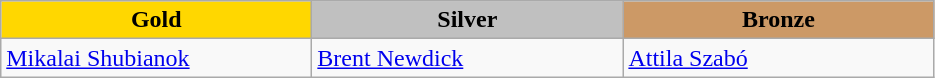<table class="wikitable" style="text-align:left">
<tr align="center">
<td width=200 bgcolor=gold><strong>Gold</strong></td>
<td width=200 bgcolor=silver><strong>Silver</strong></td>
<td width=200 bgcolor=CC9966><strong>Bronze</strong></td>
</tr>
<tr>
<td><a href='#'>Mikalai Shubianok</a><br><em></em></td>
<td><a href='#'>Brent Newdick</a><br><em></em></td>
<td><a href='#'>Attila Szabó</a><br><em></em></td>
</tr>
</table>
